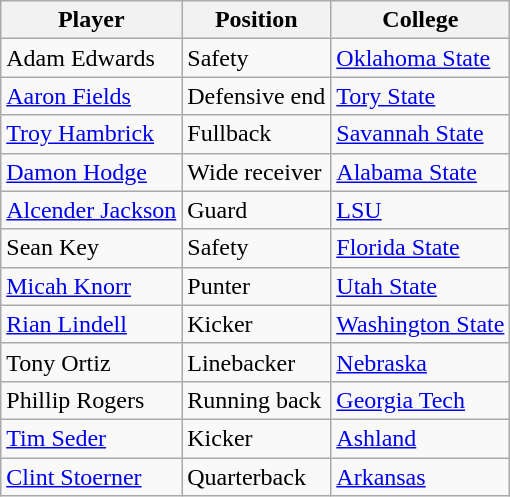<table class="wikitable">
<tr>
<th>Player</th>
<th>Position</th>
<th>College</th>
</tr>
<tr>
<td>Adam Edwards</td>
<td>Safety</td>
<td><a href='#'>Oklahoma State</a></td>
</tr>
<tr>
<td><a href='#'>Aaron Fields</a></td>
<td>Defensive end</td>
<td><a href='#'>Tory State</a></td>
</tr>
<tr>
<td><a href='#'>Troy Hambrick</a></td>
<td>Fullback</td>
<td><a href='#'>Savannah State</a></td>
</tr>
<tr>
<td><a href='#'>Damon Hodge</a></td>
<td>Wide receiver</td>
<td><a href='#'>Alabama State</a></td>
</tr>
<tr>
<td><a href='#'>Alcender Jackson</a></td>
<td>Guard</td>
<td><a href='#'>LSU</a></td>
</tr>
<tr>
<td>Sean Key</td>
<td>Safety</td>
<td><a href='#'>Florida State</a></td>
</tr>
<tr>
<td><a href='#'>Micah Knorr</a></td>
<td>Punter</td>
<td><a href='#'>Utah State</a></td>
</tr>
<tr>
<td><a href='#'>Rian Lindell</a></td>
<td>Kicker</td>
<td><a href='#'>Washington State</a></td>
</tr>
<tr>
<td>Tony Ortiz</td>
<td>Linebacker</td>
<td><a href='#'>Nebraska</a></td>
</tr>
<tr>
<td>Phillip Rogers</td>
<td>Running back</td>
<td><a href='#'>Georgia Tech</a></td>
</tr>
<tr>
<td><a href='#'>Tim Seder</a></td>
<td>Kicker</td>
<td><a href='#'>Ashland</a></td>
</tr>
<tr>
<td><a href='#'>Clint Stoerner</a></td>
<td>Quarterback</td>
<td><a href='#'>Arkansas</a></td>
</tr>
</table>
